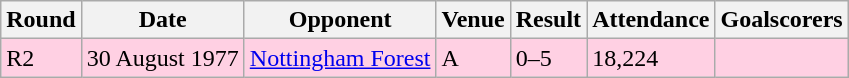<table class="wikitable">
<tr>
<th>Round</th>
<th>Date</th>
<th>Opponent</th>
<th>Venue</th>
<th>Result</th>
<th>Attendance</th>
<th>Goalscorers</th>
</tr>
<tr style="background-color: #ffd0e3;">
<td>R2</td>
<td>30 August 1977</td>
<td><a href='#'>Nottingham Forest</a></td>
<td>A</td>
<td>0–5</td>
<td>18,224</td>
<td></td>
</tr>
</table>
